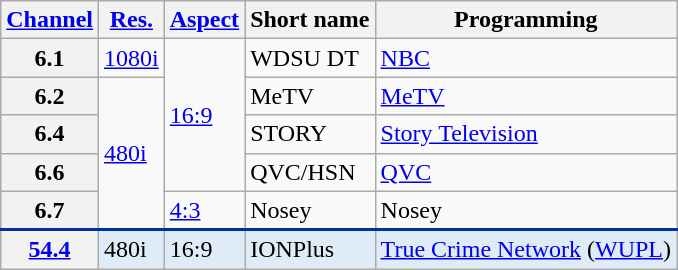<table class="wikitable">
<tr>
<th scope = "col"><a href='#'>Channel</a></th>
<th scope = "col"><a href='#'>Res.</a></th>
<th scope = "col"><a href='#'>Aspect</a></th>
<th scope = "col">Short name</th>
<th scope = "col">Programming</th>
</tr>
<tr>
<th scope = "row">6.1</th>
<td><a href='#'>1080i</a></td>
<td rowspan="4"><a href='#'>16:9</a></td>
<td>WDSU DT</td>
<td><a href='#'>NBC</a></td>
</tr>
<tr>
<th scope = "row">6.2</th>
<td rowspan="4"><a href='#'>480i</a></td>
<td>MeTV</td>
<td><a href='#'>MeTV</a></td>
</tr>
<tr>
<th scope = "row">6.4</th>
<td>STORY</td>
<td><a href='#'>Story Television</a></td>
</tr>
<tr>
<th scope = "row">6.6</th>
<td>QVC/HSN</td>
<td><a href='#'>QVC</a></td>
</tr>
<tr>
<th scope = "row">6.7</th>
<td><a href='#'>4:3</a></td>
<td>Nosey</td>
<td>Nosey</td>
</tr>
<tr style="background-color:#DFEBF6; border-top: 2px solid #003399;">
<th scope = "row"><a href='#'>54.4</a></th>
<td>480i</td>
<td>16:9</td>
<td>IONPlus</td>
<td><a href='#'>True Crime Network</a> (<a href='#'>WUPL</a>)</td>
</tr>
</table>
